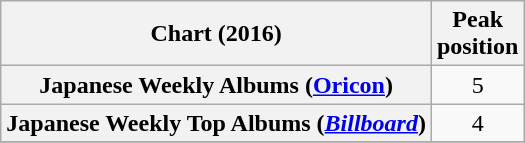<table class="wikitable plainrowheaders" style="text-align:center;">
<tr>
<th>Chart (2016)</th>
<th>Peak<br>position</th>
</tr>
<tr>
<th scope="row">Japanese Weekly Albums (<a href='#'>Oricon</a>)</th>
<td>5</td>
</tr>
<tr>
<th scope="row">Japanese Weekly Top Albums (<em><a href='#'>Billboard</a></em>)</th>
<td>4</td>
</tr>
<tr>
</tr>
</table>
